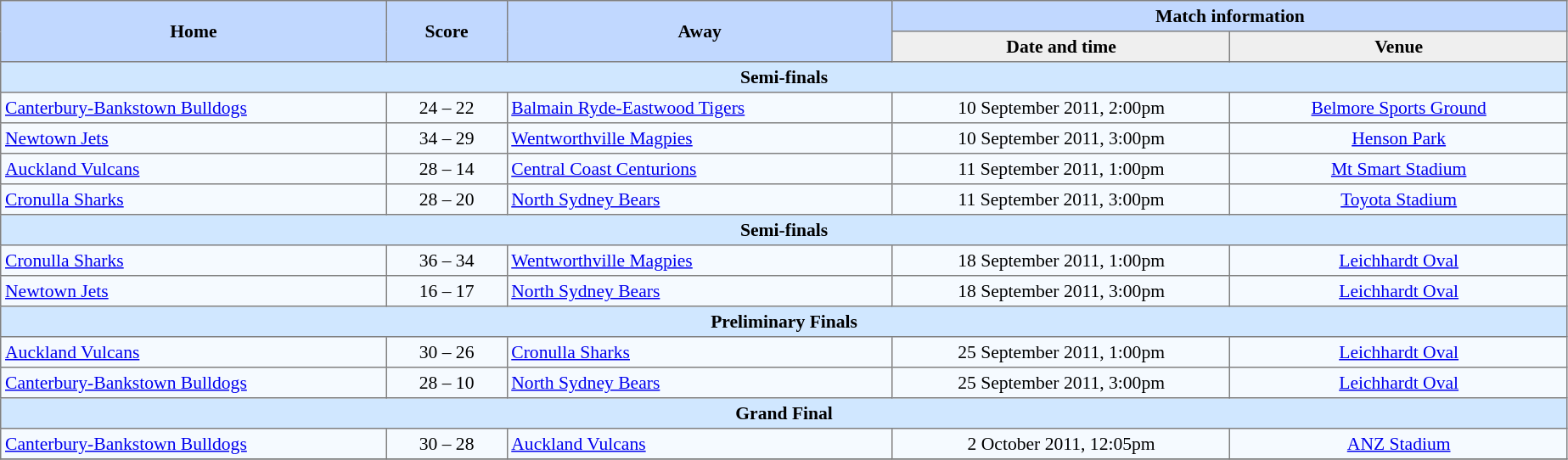<table border=1 style="border-collapse:collapse; font-size:90%; text-align:center;" cellpadding=3 cellspacing=0>
<tr bgcolor=#C1D8FF>
<th rowspan=2 width=16%>Home</th>
<th rowspan=2 width=5%>Score</th>
<th rowspan=2 width=16%>Away</th>
<th colspan=2>Match information</th>
</tr>
<tr bgcolor=#EFEFEF>
<th width=14%>Date and time</th>
<th width=14%>Venue</th>
</tr>
<tr bgcolor="#D0E7FF">
<td colspan=7><strong>Semi-finals</strong></td>
</tr>
<tr bgcolor=#F5FAFF>
<td align=left> <a href='#'>Canterbury-Bankstown Bulldogs</a></td>
<td>24 – 22</td>
<td align=left> <a href='#'>Balmain Ryde-Eastwood Tigers</a></td>
<td>10 September 2011, 2:00pm</td>
<td><a href='#'>Belmore Sports Ground</a></td>
</tr>
<tr bgcolor=#F5FAFF>
<td align=left> <a href='#'>Newtown Jets</a></td>
<td>34 – 29</td>
<td align=left> <a href='#'>Wentworthville Magpies</a></td>
<td>10 September 2011, 3:00pm</td>
<td><a href='#'>Henson Park</a></td>
</tr>
<tr bgcolor=#F5FAFF>
<td align=left> <a href='#'>Auckland Vulcans</a></td>
<td>28 – 14</td>
<td align=left> <a href='#'>Central Coast Centurions</a></td>
<td>11 September 2011, 1:00pm</td>
<td><a href='#'>Mt Smart Stadium</a></td>
</tr>
<tr bgcolor=#F5FAFF>
<td align=left> <a href='#'>Cronulla Sharks</a></td>
<td>28 – 20</td>
<td align=left> <a href='#'>North Sydney Bears</a></td>
<td>11 September 2011, 3:00pm</td>
<td><a href='#'>Toyota Stadium</a></td>
</tr>
<tr bgcolor="#D0E7FF">
<td colspan=7><strong>Semi-finals</strong></td>
</tr>
<tr bgcolor=#F5FAFF>
<td align=left> <a href='#'>Cronulla Sharks</a></td>
<td>36 – 34</td>
<td align=left> <a href='#'>Wentworthville Magpies</a></td>
<td>18 September 2011, 1:00pm</td>
<td><a href='#'>Leichhardt Oval</a></td>
</tr>
<tr bgcolor=#F5FAFF>
<td align=left> <a href='#'>Newtown Jets</a></td>
<td>16 – 17</td>
<td align=left> <a href='#'>North Sydney Bears</a></td>
<td>18 September 2011, 3:00pm</td>
<td><a href='#'>Leichhardt Oval</a></td>
</tr>
<tr bgcolor="#D0E7FF">
<td colspan=7><strong>Preliminary Finals</strong></td>
</tr>
<tr bgcolor=#F5FAFF>
<td align=left> <a href='#'>Auckland Vulcans</a></td>
<td>30 – 26</td>
<td align=left> <a href='#'>Cronulla Sharks</a></td>
<td>25 September 2011, 1:00pm</td>
<td><a href='#'>Leichhardt Oval</a></td>
</tr>
<tr bgcolor=#F5FAFF>
<td align=left> <a href='#'>Canterbury-Bankstown Bulldogs</a></td>
<td>28 – 10</td>
<td align=left> <a href='#'>North Sydney Bears</a></td>
<td>25 September 2011, 3:00pm</td>
<td><a href='#'>Leichhardt Oval</a></td>
</tr>
<tr bgcolor="#D0E7FF">
<td colspan=7><strong>Grand Final</strong></td>
</tr>
<tr bgcolor=#F5FAFF>
<td align=left> <a href='#'>Canterbury-Bankstown Bulldogs</a></td>
<td>30 – 28</td>
<td align=left> <a href='#'>Auckland Vulcans</a></td>
<td>2 October 2011, 12:05pm</td>
<td><a href='#'>ANZ Stadium</a></td>
</tr>
<tr bgcolor=#F5FAFF>
</tr>
</table>
